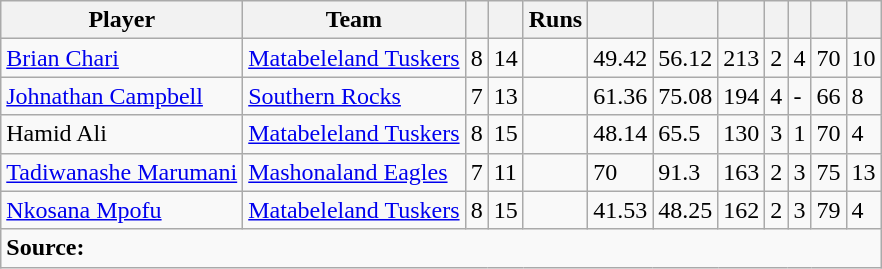<table class="wikitable sortable">
<tr>
<th class="unsortable">Player</th>
<th>Team</th>
<th></th>
<th></th>
<th>Runs</th>
<th></th>
<th></th>
<th></th>
<th></th>
<th></th>
<th></th>
<th></th>
</tr>
<tr>
<td><a href='#'>Brian Chari</a></td>
<td><a href='#'>Matabeleland Tuskers</a></td>
<td>8</td>
<td>14</td>
<td><strong></strong></td>
<td>49.42</td>
<td>56.12</td>
<td>213</td>
<td>2</td>
<td>4</td>
<td>70</td>
<td>10</td>
</tr>
<tr>
<td><a href='#'>Johnathan Campbell</a></td>
<td><a href='#'>Southern Rocks</a></td>
<td>7</td>
<td>13</td>
<td><strong></strong></td>
<td>61.36</td>
<td>75.08</td>
<td>194</td>
<td>4</td>
<td>-</td>
<td>66</td>
<td>8</td>
</tr>
<tr>
<td>Hamid Ali</td>
<td><a href='#'>Matabeleland Tuskers</a></td>
<td>8</td>
<td>15</td>
<td><strong></strong></td>
<td>48.14</td>
<td>65.5</td>
<td>130</td>
<td>3</td>
<td>1</td>
<td>70</td>
<td>4</td>
</tr>
<tr>
<td><a href='#'>Tadiwanashe Marumani</a></td>
<td><a href='#'>Mashonaland Eagles</a></td>
<td>7</td>
<td>11</td>
<td><strong></strong></td>
<td>70</td>
<td>91.3</td>
<td>163</td>
<td>2</td>
<td>3</td>
<td>75</td>
<td>13</td>
</tr>
<tr>
<td><a href='#'>Nkosana Mpofu</a></td>
<td><a href='#'>Matabeleland Tuskers</a></td>
<td>8</td>
<td>15</td>
<td><strong></strong></td>
<td>41.53</td>
<td>48.25</td>
<td>162</td>
<td>2</td>
<td>3</td>
<td>79</td>
<td>4</td>
</tr>
<tr class="sortbottom">
<td colspan="12"><strong>Source:</strong> </td>
</tr>
</table>
